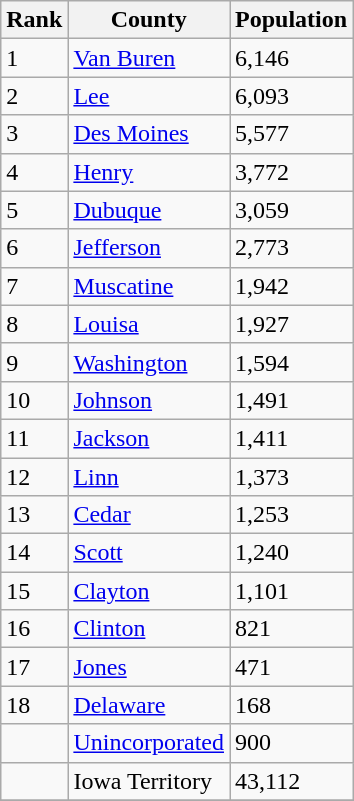<table class=wikitable>
<tr>
<th>Rank</th>
<th>County</th>
<th>Population</th>
</tr>
<tr>
<td>1</td>
<td><a href='#'>Van Buren</a></td>
<td>6,146</td>
</tr>
<tr>
<td>2</td>
<td><a href='#'>Lee</a></td>
<td>6,093</td>
</tr>
<tr>
<td>3</td>
<td><a href='#'>Des Moines</a></td>
<td>5,577</td>
</tr>
<tr>
<td>4</td>
<td><a href='#'>Henry</a></td>
<td>3,772</td>
</tr>
<tr>
<td>5</td>
<td><a href='#'>Dubuque</a></td>
<td>3,059</td>
</tr>
<tr>
<td>6</td>
<td><a href='#'>Jefferson</a></td>
<td>2,773</td>
</tr>
<tr>
<td>7</td>
<td><a href='#'>Muscatine</a></td>
<td>1,942</td>
</tr>
<tr>
<td>8</td>
<td><a href='#'>Louisa</a></td>
<td>1,927</td>
</tr>
<tr>
<td>9</td>
<td><a href='#'>Washington</a></td>
<td>1,594</td>
</tr>
<tr>
<td>10</td>
<td><a href='#'>Johnson</a></td>
<td>1,491</td>
</tr>
<tr>
<td>11</td>
<td><a href='#'>Jackson</a></td>
<td>1,411</td>
</tr>
<tr>
<td>12</td>
<td><a href='#'>Linn</a></td>
<td>1,373</td>
</tr>
<tr>
<td>13</td>
<td><a href='#'>Cedar</a></td>
<td>1,253</td>
</tr>
<tr>
<td>14</td>
<td><a href='#'>Scott</a></td>
<td>1,240</td>
</tr>
<tr>
<td>15</td>
<td><a href='#'>Clayton</a></td>
<td>1,101</td>
</tr>
<tr>
<td>16</td>
<td><a href='#'>Clinton</a></td>
<td>821</td>
</tr>
<tr>
<td>17</td>
<td><a href='#'>Jones</a></td>
<td>471</td>
</tr>
<tr>
<td>18</td>
<td><a href='#'>Delaware</a></td>
<td>168</td>
</tr>
<tr>
<td></td>
<td><a href='#'>Unincorporated</a></td>
<td>900</td>
</tr>
<tr>
<td></td>
<td>Iowa Territory</td>
<td>43,112</td>
</tr>
<tr>
</tr>
</table>
